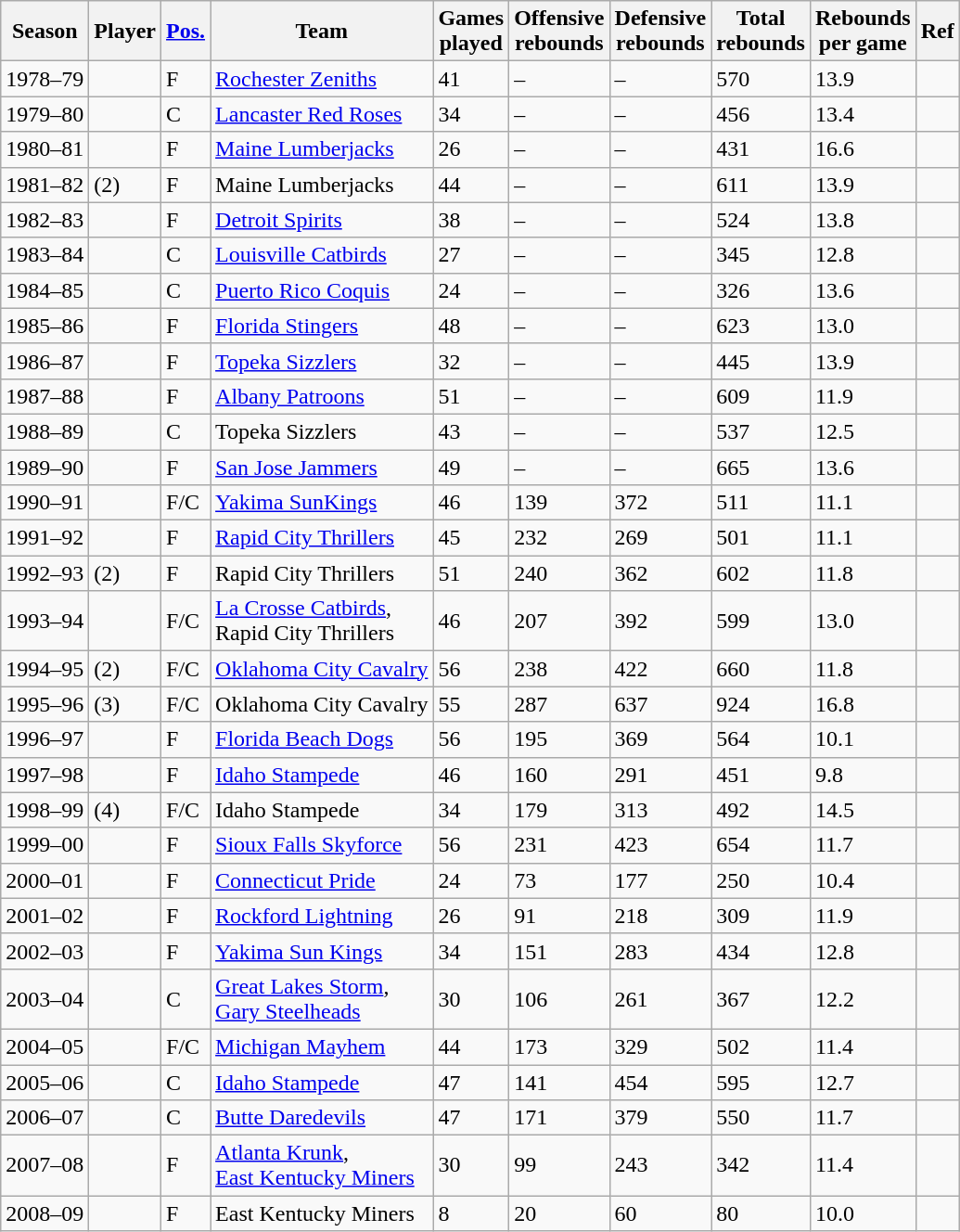<table class="wikitable plainrowheaders sortable" summary="Season (sortable), Player (sortable), Position (sortable), Team (sortable), Game played (sortable), Offensive rebounds (sortable), Defensive rebounds (sortable), Total rebounds (sortable), Rebounds per game (sortable) and References">
<tr>
<th scope="col">Season</th>
<th scope="col">Player</th>
<th scope="col"><a href='#'>Pos.</a></th>
<th scope="col">Team</th>
<th scope="col">Games<br>played</th>
<th scope="col">Offensive<br>rebounds</th>
<th scope="col">Defensive<br>rebounds</th>
<th scope="col">Total<br>rebounds</th>
<th scope="col">Rebounds<br>per game</th>
<th scope="col" class="unsortable">Ref</th>
</tr>
<tr>
<td>1978–79</td>
<td></td>
<td>F</td>
<td><a href='#'>Rochester Zeniths</a></td>
<td>41</td>
<td>–</td>
<td>–</td>
<td>570</td>
<td>13.9</td>
<td></td>
</tr>
<tr>
<td>1979–80</td>
<td></td>
<td>C</td>
<td><a href='#'>Lancaster Red Roses</a></td>
<td>34</td>
<td>–</td>
<td>–</td>
<td>456</td>
<td>13.4</td>
<td></td>
</tr>
<tr>
<td>1980–81</td>
<td></td>
<td>F</td>
<td><a href='#'>Maine Lumberjacks</a></td>
<td>26</td>
<td>–</td>
<td>–</td>
<td>431</td>
<td>16.6</td>
<td></td>
</tr>
<tr>
<td>1981–82</td>
<td> (2)</td>
<td>F</td>
<td>Maine Lumberjacks</td>
<td>44</td>
<td>–</td>
<td>–</td>
<td>611</td>
<td>13.9</td>
<td></td>
</tr>
<tr>
<td>1982–83</td>
<td></td>
<td>F</td>
<td><a href='#'>Detroit Spirits</a></td>
<td>38</td>
<td>–</td>
<td>–</td>
<td>524</td>
<td>13.8</td>
<td></td>
</tr>
<tr>
<td>1983–84</td>
<td></td>
<td>C</td>
<td><a href='#'>Louisville Catbirds</a></td>
<td>27</td>
<td>–</td>
<td>–</td>
<td>345</td>
<td>12.8</td>
<td></td>
</tr>
<tr>
<td>1984–85</td>
<td></td>
<td>C</td>
<td><a href='#'>Puerto Rico Coquis</a></td>
<td>24</td>
<td>–</td>
<td>–</td>
<td>326</td>
<td>13.6</td>
<td></td>
</tr>
<tr>
<td>1985–86</td>
<td></td>
<td>F</td>
<td><a href='#'>Florida Stingers</a></td>
<td>48</td>
<td>–</td>
<td>–</td>
<td>623</td>
<td>13.0</td>
<td></td>
</tr>
<tr>
<td>1986–87</td>
<td></td>
<td>F</td>
<td><a href='#'>Topeka Sizzlers</a></td>
<td>32</td>
<td>–</td>
<td>–</td>
<td>445</td>
<td>13.9</td>
<td></td>
</tr>
<tr>
<td>1987–88</td>
<td></td>
<td>F</td>
<td><a href='#'>Albany Patroons</a></td>
<td>51</td>
<td>–</td>
<td>–</td>
<td>609</td>
<td>11.9</td>
<td></td>
</tr>
<tr>
<td>1988–89</td>
<td></td>
<td>C</td>
<td>Topeka Sizzlers</td>
<td>43</td>
<td>–</td>
<td>–</td>
<td>537</td>
<td>12.5</td>
<td></td>
</tr>
<tr>
<td>1989–90</td>
<td></td>
<td>F</td>
<td><a href='#'>San Jose Jammers</a></td>
<td>49</td>
<td>–</td>
<td>–</td>
<td>665</td>
<td>13.6</td>
<td></td>
</tr>
<tr>
<td>1990–91</td>
<td></td>
<td>F/C</td>
<td><a href='#'>Yakima SunKings</a></td>
<td>46</td>
<td>139</td>
<td>372</td>
<td>511</td>
<td>11.1</td>
<td></td>
</tr>
<tr>
<td>1991–92</td>
<td></td>
<td>F</td>
<td><a href='#'>Rapid City Thrillers</a></td>
<td>45</td>
<td>232</td>
<td>269</td>
<td>501</td>
<td>11.1</td>
<td></td>
</tr>
<tr>
<td>1992–93</td>
<td> (2)</td>
<td>F</td>
<td>Rapid City Thrillers</td>
<td>51</td>
<td>240</td>
<td>362</td>
<td>602</td>
<td>11.8</td>
<td></td>
</tr>
<tr>
<td>1993–94</td>
<td></td>
<td>F/C</td>
<td><a href='#'>La Crosse Catbirds</a>,<br>Rapid City Thrillers</td>
<td>46</td>
<td>207</td>
<td>392</td>
<td>599</td>
<td>13.0</td>
<td></td>
</tr>
<tr>
<td>1994–95</td>
<td> (2)</td>
<td>F/C</td>
<td><a href='#'>Oklahoma City Cavalry</a></td>
<td>56</td>
<td>238</td>
<td>422</td>
<td>660</td>
<td>11.8</td>
<td></td>
</tr>
<tr>
<td>1995–96</td>
<td> (3)</td>
<td>F/C</td>
<td>Oklahoma City Cavalry</td>
<td>55</td>
<td>287</td>
<td>637</td>
<td>924</td>
<td>16.8</td>
<td></td>
</tr>
<tr>
<td>1996–97</td>
<td></td>
<td>F</td>
<td><a href='#'>Florida Beach Dogs</a></td>
<td>56</td>
<td>195</td>
<td>369</td>
<td>564</td>
<td>10.1</td>
<td></td>
</tr>
<tr>
<td>1997–98</td>
<td></td>
<td>F</td>
<td><a href='#'>Idaho Stampede</a></td>
<td>46</td>
<td>160</td>
<td>291</td>
<td>451</td>
<td>9.8</td>
<td></td>
</tr>
<tr>
<td>1998–99</td>
<td> (4)</td>
<td>F/C</td>
<td>Idaho Stampede</td>
<td>34</td>
<td>179</td>
<td>313</td>
<td>492</td>
<td>14.5</td>
<td></td>
</tr>
<tr>
<td>1999–00</td>
<td></td>
<td>F</td>
<td><a href='#'>Sioux Falls Skyforce</a></td>
<td>56</td>
<td>231</td>
<td>423</td>
<td>654</td>
<td>11.7</td>
<td></td>
</tr>
<tr>
<td>2000–01</td>
<td></td>
<td>F</td>
<td><a href='#'>Connecticut Pride</a></td>
<td>24</td>
<td>73</td>
<td>177</td>
<td>250</td>
<td>10.4</td>
<td></td>
</tr>
<tr>
<td>2001–02</td>
<td></td>
<td>F</td>
<td><a href='#'>Rockford Lightning</a></td>
<td>26</td>
<td>91</td>
<td>218</td>
<td>309</td>
<td>11.9</td>
<td></td>
</tr>
<tr>
<td>2002–03</td>
<td></td>
<td>F</td>
<td><a href='#'>Yakima Sun Kings</a></td>
<td>34</td>
<td>151</td>
<td>283</td>
<td>434</td>
<td>12.8</td>
<td></td>
</tr>
<tr>
<td>2003–04</td>
<td></td>
<td>C</td>
<td><a href='#'>Great Lakes Storm</a>,<br><a href='#'>Gary Steelheads</a></td>
<td>30</td>
<td>106</td>
<td>261</td>
<td>367</td>
<td>12.2</td>
<td></td>
</tr>
<tr>
<td>2004–05</td>
<td></td>
<td>F/C</td>
<td><a href='#'>Michigan Mayhem</a></td>
<td>44</td>
<td>173</td>
<td>329</td>
<td>502</td>
<td>11.4</td>
<td></td>
</tr>
<tr>
<td>2005–06</td>
<td></td>
<td>C</td>
<td><a href='#'>Idaho Stampede</a></td>
<td>47</td>
<td>141</td>
<td>454</td>
<td>595</td>
<td>12.7</td>
<td></td>
</tr>
<tr>
<td>2006–07</td>
<td></td>
<td>C</td>
<td><a href='#'>Butte Daredevils</a></td>
<td>47</td>
<td>171</td>
<td>379</td>
<td>550</td>
<td>11.7</td>
<td></td>
</tr>
<tr>
<td>2007–08</td>
<td></td>
<td>F</td>
<td><a href='#'>Atlanta Krunk</a>,<br><a href='#'>East Kentucky Miners</a></td>
<td>30</td>
<td>99</td>
<td>243</td>
<td>342</td>
<td>11.4</td>
<td></td>
</tr>
<tr>
<td>2008–09</td>
<td></td>
<td>F</td>
<td>East Kentucky Miners</td>
<td>8</td>
<td>20</td>
<td>60</td>
<td>80</td>
<td>10.0</td>
<td></td>
</tr>
</table>
